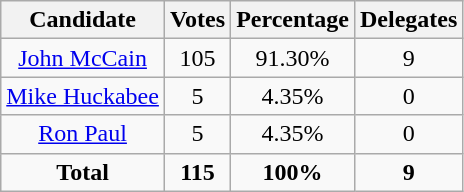<table class="wikitable" style="text-align:center;">
<tr>
<th>Candidate</th>
<th>Votes</th>
<th>Percentage</th>
<th>Delegates</th>
</tr>
<tr>
<td><a href='#'>John McCain</a></td>
<td>105</td>
<td>91.30%</td>
<td>9</td>
</tr>
<tr>
<td><a href='#'>Mike Huckabee</a></td>
<td>5</td>
<td>4.35%</td>
<td>0</td>
</tr>
<tr>
<td><a href='#'>Ron Paul</a></td>
<td>5</td>
<td>4.35%</td>
<td>0</td>
</tr>
<tr>
<td><strong>Total</strong></td>
<td><strong>115</strong></td>
<td><strong>100%</strong></td>
<td><strong>9</strong></td>
</tr>
</table>
